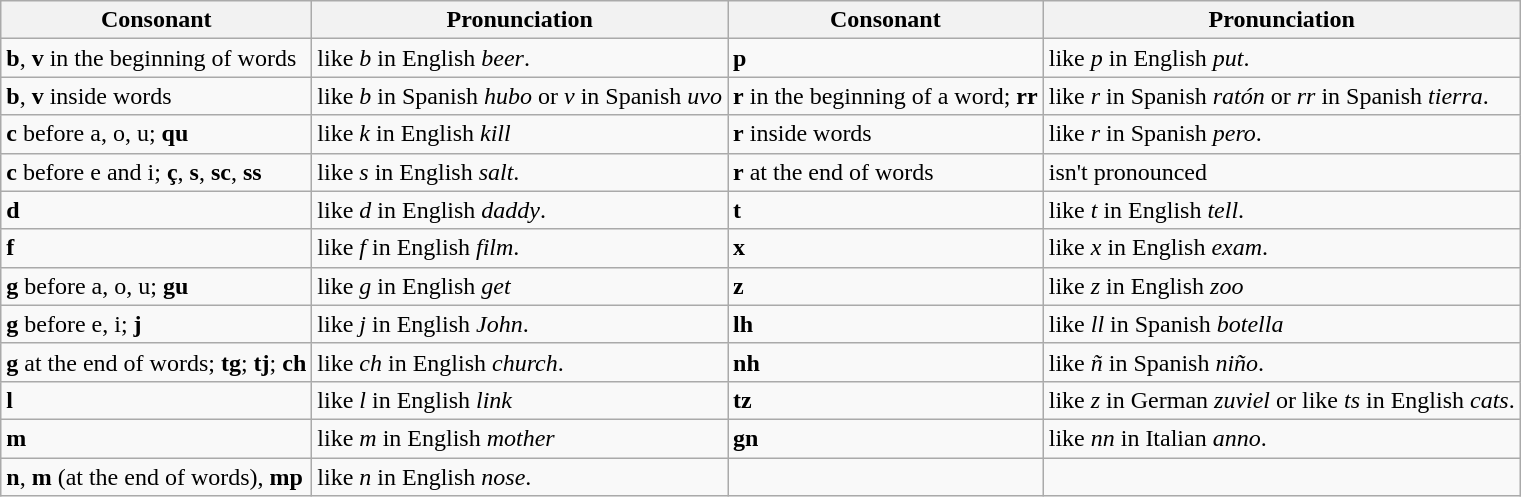<table class="wikitable">
<tr>
<th scope = "col">Consonant</th>
<th scope = "col">Pronunciation</th>
<th scope = "col">Consonant</th>
<th scope = "col">Pronunciation</th>
</tr>
<tr>
<td><strong>b</strong>, <strong>v</strong> in the beginning of words</td>
<td>like <em>b</em> in English <em>beer</em>.</td>
<td><strong>p</strong></td>
<td>like <em>p</em> in English <em>put</em>.</td>
</tr>
<tr>
<td><strong>b</strong>, <strong>v</strong> inside words</td>
<td>like <em>b</em> in Spanish <em>hubo</em> or <em>v</em> in Spanish <em>uvo</em></td>
<td><strong>r</strong> in the beginning of a word; <strong>rr</strong></td>
<td>like <em>r</em> in Spanish <em>ratón</em> or <em>rr</em> in Spanish <em>tierra</em>.</td>
</tr>
<tr>
<td><strong>c</strong> before a, o, u; <strong>qu</strong></td>
<td>like <em>k</em> in English <em>kill</em></td>
<td><strong>r</strong> inside words</td>
<td>like <em>r</em> in Spanish <em>pero</em>.</td>
</tr>
<tr>
<td><strong>c</strong> before e and i; <strong>ç</strong>, <strong>s</strong>, <strong>sc</strong>, <strong>ss</strong></td>
<td>like <em>s</em> in English <em>salt</em>.</td>
<td><strong>r</strong> at the end of words</td>
<td>isn't pronounced</td>
</tr>
<tr>
<td><strong>d</strong></td>
<td>like <em>d</em> in English <em>daddy</em>.</td>
<td><strong>t</strong></td>
<td>like <em>t</em> in English <em>tell</em>.</td>
</tr>
<tr>
<td><strong>f</strong></td>
<td>like <em>f</em> in English <em>film</em>.</td>
<td><strong>x</strong></td>
<td>like <em>x</em> in English <em>exam</em>.</td>
</tr>
<tr>
<td><strong>g</strong> before a, o, u; <strong>gu</strong></td>
<td>like <em>g</em> in English <em>get</em></td>
<td><strong>z</strong></td>
<td>like <em>z</em> in English <em>zoo</em></td>
</tr>
<tr>
<td><strong>g</strong> before e, i; <strong>j</strong></td>
<td>like <em>j</em> in English <em>John</em>.</td>
<td><strong>lh</strong></td>
<td>like <em>ll</em> in Spanish <em>botella</em></td>
</tr>
<tr>
<td><strong>g</strong> at the end of words; <strong>tg</strong>; <strong>tj</strong>; <strong>ch</strong></td>
<td>like <em>ch</em> in English <em>church</em>.</td>
<td><strong>nh</strong></td>
<td>like <em>ñ</em> in Spanish <em>niño</em>.</td>
</tr>
<tr>
<td><strong>l</strong></td>
<td>like <em>l</em> in English <em>link</em></td>
<td><strong>tz</strong></td>
<td>like <em>z</em> in German <em>zuviel</em> or like <em>ts</em> in English <em>cats</em>.</td>
</tr>
<tr>
<td><strong>m</strong></td>
<td>like <em>m</em> in English <em>mother</em></td>
<td><strong>gn</strong></td>
<td>like <em>nn</em> in Italian <em>anno</em>.</td>
</tr>
<tr>
<td><strong>n</strong>, <strong>m</strong> (at the end of words), <strong>mp</strong></td>
<td>like <em>n</em> in English <em>nose</em>.</td>
<td></td>
<td></td>
</tr>
</table>
